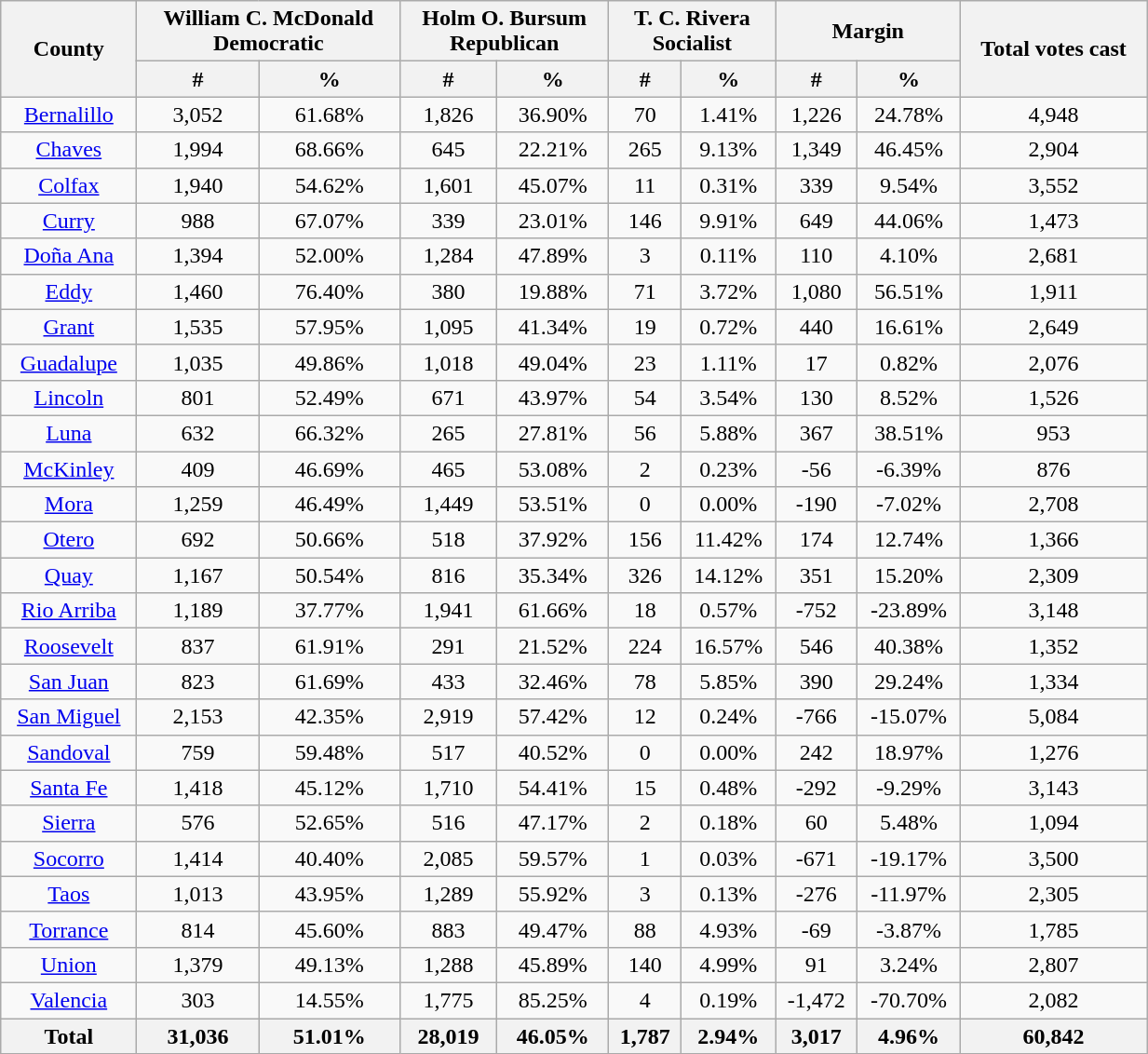<table width="65%" class="wikitable sortable" style="text-align:center">
<tr>
<th style="text-align:center;" rowspan="2">County</th>
<th style="text-align:center;" colspan="2">William C. McDonald<br>Democratic</th>
<th style="text-align:center;" colspan="2">Holm O. Bursum<br>Republican</th>
<th style="text-align:center;" colspan="2">T. C. Rivera<br>Socialist</th>
<th style="text-align:center;" colspan="2">Margin</th>
<th style="text-align:center;" rowspan="2">Total votes cast</th>
</tr>
<tr>
<th style="text-align:center;" data-sort-type="number">#</th>
<th style="text-align:center;" data-sort-type="number">%</th>
<th style="text-align:center;" data-sort-type="number">#</th>
<th style="text-align:center;" data-sort-type="number">%</th>
<th style="text-align:center;" data-sort-type="number">#</th>
<th style="text-align:center;" data-sort-type="number">%</th>
<th style="text-align:center;" data-sort-type="number">#</th>
<th style="text-align:center;" data-sort-type="number">%</th>
</tr>
<tr style="text-align:center;">
<td><a href='#'>Bernalillo</a></td>
<td>3,052</td>
<td>61.68%</td>
<td>1,826</td>
<td>36.90%</td>
<td>70</td>
<td>1.41%</td>
<td>1,226</td>
<td>24.78%</td>
<td>4,948</td>
</tr>
<tr style="text-align:center;">
<td><a href='#'>Chaves</a></td>
<td>1,994</td>
<td>68.66%</td>
<td>645</td>
<td>22.21%</td>
<td>265</td>
<td>9.13%</td>
<td>1,349</td>
<td>46.45%</td>
<td>2,904</td>
</tr>
<tr style="text-align:center;">
<td><a href='#'>Colfax</a></td>
<td>1,940</td>
<td>54.62%</td>
<td>1,601</td>
<td>45.07%</td>
<td>11</td>
<td>0.31%</td>
<td>339</td>
<td>9.54%</td>
<td>3,552</td>
</tr>
<tr style="text-align:center;">
<td><a href='#'>Curry</a></td>
<td>988</td>
<td>67.07%</td>
<td>339</td>
<td>23.01%</td>
<td>146</td>
<td>9.91%</td>
<td>649</td>
<td>44.06%</td>
<td>1,473</td>
</tr>
<tr style="text-align:center;">
<td><a href='#'>Doña Ana</a></td>
<td>1,394</td>
<td>52.00%</td>
<td>1,284</td>
<td>47.89%</td>
<td>3</td>
<td>0.11%</td>
<td>110</td>
<td>4.10%</td>
<td>2,681</td>
</tr>
<tr style="text-align:center;">
<td><a href='#'>Eddy</a></td>
<td>1,460</td>
<td>76.40%</td>
<td>380</td>
<td>19.88%</td>
<td>71</td>
<td>3.72%</td>
<td>1,080</td>
<td>56.51%</td>
<td>1,911</td>
</tr>
<tr style="text-align:center;">
<td><a href='#'>Grant</a></td>
<td>1,535</td>
<td>57.95%</td>
<td>1,095</td>
<td>41.34%</td>
<td>19</td>
<td>0.72%</td>
<td>440</td>
<td>16.61%</td>
<td>2,649</td>
</tr>
<tr style="text-align:center;">
<td><a href='#'>Guadalupe</a></td>
<td>1,035</td>
<td>49.86%</td>
<td>1,018</td>
<td>49.04%</td>
<td>23</td>
<td>1.11%</td>
<td>17</td>
<td>0.82%</td>
<td>2,076</td>
</tr>
<tr style="text-align:center;">
<td><a href='#'>Lincoln</a></td>
<td>801</td>
<td>52.49%</td>
<td>671</td>
<td>43.97%</td>
<td>54</td>
<td>3.54%</td>
<td>130</td>
<td>8.52%</td>
<td>1,526</td>
</tr>
<tr style="text-align:center;">
<td><a href='#'>Luna</a></td>
<td>632</td>
<td>66.32%</td>
<td>265</td>
<td>27.81%</td>
<td>56</td>
<td>5.88%</td>
<td>367</td>
<td>38.51%</td>
<td>953</td>
</tr>
<tr style="text-align:center;">
<td><a href='#'>McKinley</a></td>
<td>409</td>
<td>46.69%</td>
<td>465</td>
<td>53.08%</td>
<td>2</td>
<td>0.23%</td>
<td>-56</td>
<td>-6.39%</td>
<td>876</td>
</tr>
<tr style="text-align:center;">
<td><a href='#'>Mora</a></td>
<td>1,259</td>
<td>46.49%</td>
<td>1,449</td>
<td>53.51%</td>
<td>0</td>
<td>0.00%</td>
<td>-190</td>
<td>-7.02%</td>
<td>2,708</td>
</tr>
<tr style="text-align:center;">
<td><a href='#'>Otero</a></td>
<td>692</td>
<td>50.66%</td>
<td>518</td>
<td>37.92%</td>
<td>156</td>
<td>11.42%</td>
<td>174</td>
<td>12.74%</td>
<td>1,366</td>
</tr>
<tr style="text-align:center;">
<td><a href='#'>Quay</a></td>
<td>1,167</td>
<td>50.54%</td>
<td>816</td>
<td>35.34%</td>
<td>326</td>
<td>14.12%</td>
<td>351</td>
<td>15.20%</td>
<td>2,309</td>
</tr>
<tr style="text-align:center;">
<td><a href='#'>Rio Arriba</a></td>
<td>1,189</td>
<td>37.77%</td>
<td>1,941</td>
<td>61.66%</td>
<td>18</td>
<td>0.57%</td>
<td>-752</td>
<td>-23.89%</td>
<td>3,148</td>
</tr>
<tr style="text-align:center;">
<td><a href='#'>Roosevelt</a></td>
<td>837</td>
<td>61.91%</td>
<td>291</td>
<td>21.52%</td>
<td>224</td>
<td>16.57%</td>
<td>546</td>
<td>40.38%</td>
<td>1,352</td>
</tr>
<tr style="text-align:center;">
<td><a href='#'>San Juan</a></td>
<td>823</td>
<td>61.69%</td>
<td>433</td>
<td>32.46%</td>
<td>78</td>
<td>5.85%</td>
<td>390</td>
<td>29.24%</td>
<td>1,334</td>
</tr>
<tr style="text-align:center;">
<td><a href='#'>San Miguel</a></td>
<td>2,153</td>
<td>42.35%</td>
<td>2,919</td>
<td>57.42%</td>
<td>12</td>
<td>0.24%</td>
<td>-766</td>
<td>-15.07%</td>
<td>5,084</td>
</tr>
<tr style="text-align:center;">
<td><a href='#'>Sandoval</a></td>
<td>759</td>
<td>59.48%</td>
<td>517</td>
<td>40.52%</td>
<td>0</td>
<td>0.00%</td>
<td>242</td>
<td>18.97%</td>
<td>1,276</td>
</tr>
<tr style="text-align:center;">
<td><a href='#'>Santa Fe</a></td>
<td>1,418</td>
<td>45.12%</td>
<td>1,710</td>
<td>54.41%</td>
<td>15</td>
<td>0.48%</td>
<td>-292</td>
<td>-9.29%</td>
<td>3,143</td>
</tr>
<tr style="text-align:center;">
<td><a href='#'>Sierra</a></td>
<td>576</td>
<td>52.65%</td>
<td>516</td>
<td>47.17%</td>
<td>2</td>
<td>0.18%</td>
<td>60</td>
<td>5.48%</td>
<td>1,094</td>
</tr>
<tr style="text-align:center;">
<td><a href='#'>Socorro</a></td>
<td>1,414</td>
<td>40.40%</td>
<td>2,085</td>
<td>59.57%</td>
<td>1</td>
<td>0.03%</td>
<td>-671</td>
<td>-19.17%</td>
<td>3,500</td>
</tr>
<tr style="text-align:center;">
<td><a href='#'>Taos</a></td>
<td>1,013</td>
<td>43.95%</td>
<td>1,289</td>
<td>55.92%</td>
<td>3</td>
<td>0.13%</td>
<td>-276</td>
<td>-11.97%</td>
<td>2,305</td>
</tr>
<tr style="text-align:center;">
<td><a href='#'>Torrance</a></td>
<td>814</td>
<td>45.60%</td>
<td>883</td>
<td>49.47%</td>
<td>88</td>
<td>4.93%</td>
<td>-69</td>
<td>-3.87%</td>
<td>1,785</td>
</tr>
<tr style="text-align:center;">
<td><a href='#'>Union</a></td>
<td>1,379</td>
<td>49.13%</td>
<td>1,288</td>
<td>45.89%</td>
<td>140</td>
<td>4.99%</td>
<td>91</td>
<td>3.24%</td>
<td>2,807</td>
</tr>
<tr style="text-align:center;">
<td><a href='#'>Valencia</a></td>
<td>303</td>
<td>14.55%</td>
<td>1,775</td>
<td>85.25%</td>
<td>4</td>
<td>0.19%</td>
<td>-1,472</td>
<td>-70.70%</td>
<td>2,082</td>
</tr>
<tr style="text-align:center;">
<th>Total</th>
<th>31,036</th>
<th>51.01%</th>
<th>28,019</th>
<th>46.05%</th>
<th>1,787</th>
<th>2.94%</th>
<th>3,017</th>
<th>4.96%</th>
<th>60,842</th>
</tr>
</table>
